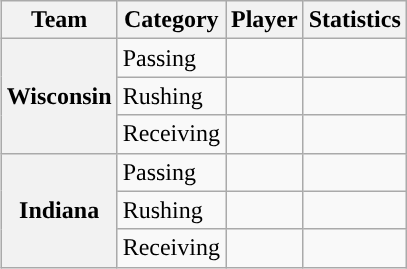<table class="wikitable" style="float:right">
<tr>
<th>Team</th>
<th>Category</th>
<th>Player</th>
<th>Statistics</th>
</tr>
<tr>
<th rowspan=3>Wisconsin</th>
<td>Passing</td>
<td></td>
<td></td>
</tr>
<tr>
<td>Rushing</td>
<td></td>
<td></td>
</tr>
<tr>
<td>Receiving</td>
<td></td>
<td></td>
</tr>
<tr>
<th rowspan=3>Indiana</th>
<td>Passing</td>
<td></td>
<td></td>
</tr>
<tr>
<td>Rushing</td>
<td></td>
<td></td>
</tr>
<tr>
<td>Receiving</td>
<td></td>
<td></td>
</tr>
</table>
